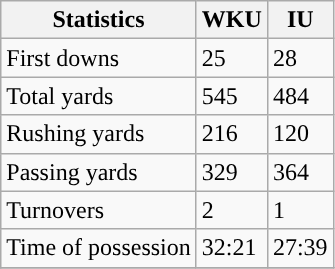<table class="wikitable">
<tr>
<th>Statistics</th>
<th>WKU</th>
<th>IU</th>
</tr>
<tr>
<td>First downs</td>
<td>25</td>
<td>28</td>
</tr>
<tr>
<td>Total yards</td>
<td>545</td>
<td>484</td>
</tr>
<tr>
<td>Rushing yards</td>
<td>216</td>
<td>120</td>
</tr>
<tr>
<td>Passing yards</td>
<td>329</td>
<td>364</td>
</tr>
<tr>
<td>Turnovers</td>
<td>2</td>
<td>1</td>
</tr>
<tr>
<td>Time of possession</td>
<td>32:21</td>
<td>27:39</td>
</tr>
<tr>
</tr>
</table>
